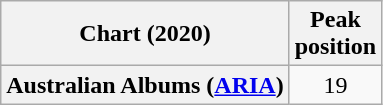<table class="wikitable plainrowheaders" style="text-align:center">
<tr>
<th scope="col">Chart (2020)</th>
<th scope="col">Peak<br>position</th>
</tr>
<tr>
<th scope="row">Australian Albums (<a href='#'>ARIA</a>)</th>
<td>19</td>
</tr>
</table>
